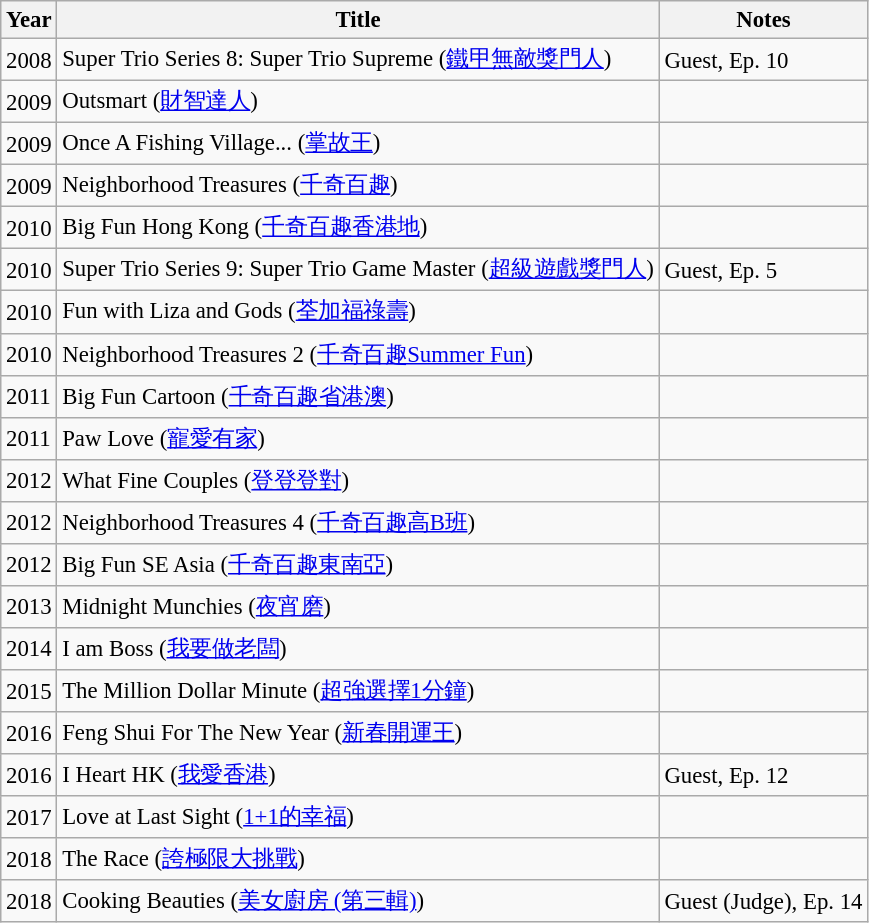<table class="wikitable" style="font-size: 95%;">
<tr>
<th>Year</th>
<th>Title</th>
<th>Notes</th>
</tr>
<tr>
<td>2008</td>
<td>Super Trio Series 8: Super Trio Supreme (<a href='#'>鐵甲無敵獎門人</a>)</td>
<td>Guest, Ep. 10</td>
</tr>
<tr>
<td>2009</td>
<td>Outsmart (<a href='#'>財智達人</a>)</td>
<td></td>
</tr>
<tr>
<td>2009</td>
<td>Once A Fishing Village... (<a href='#'>掌故王</a>)</td>
<td></td>
</tr>
<tr>
<td>2009</td>
<td>Neighborhood Treasures (<a href='#'>千奇百趣</a>)</td>
<td></td>
</tr>
<tr>
<td>2010</td>
<td>Big Fun Hong Kong (<a href='#'>千奇百趣香港地</a>)</td>
<td></td>
</tr>
<tr>
<td>2010</td>
<td>Super Trio Series 9: Super Trio Game Master (<a href='#'>超級遊戲獎門人</a>)</td>
<td>Guest, Ep. 5</td>
</tr>
<tr>
<td>2010</td>
<td>Fun with Liza and Gods (<a href='#'>荃加福祿壽</a>)</td>
<td></td>
</tr>
<tr>
<td>2010</td>
<td>Neighborhood Treasures 2 (<a href='#'>千奇百趣Summer Fun</a>)</td>
<td></td>
</tr>
<tr>
<td>2011</td>
<td>Big Fun Cartoon (<a href='#'>千奇百趣省港澳</a>)</td>
<td></td>
</tr>
<tr>
<td>2011</td>
<td>Paw Love (<a href='#'>寵愛有家</a>)</td>
<td></td>
</tr>
<tr>
<td>2012</td>
<td>What Fine Couples (<a href='#'>登登登對</a>)</td>
<td></td>
</tr>
<tr>
<td>2012</td>
<td>Neighborhood Treasures 4 (<a href='#'>千奇百趣高B班</a>)</td>
<td></td>
</tr>
<tr>
<td>2012</td>
<td>Big Fun SE Asia (<a href='#'>千奇百趣東南亞</a>)</td>
<td></td>
</tr>
<tr>
<td>2013</td>
<td>Midnight Munchies (<a href='#'>夜宵磨</a>)</td>
<td></td>
</tr>
<tr>
<td>2014</td>
<td>I am Boss (<a href='#'>我要做老闆</a>)</td>
<td></td>
</tr>
<tr>
<td>2015</td>
<td>The Million Dollar Minute (<a href='#'>超強選擇1分鐘</a>)</td>
<td></td>
</tr>
<tr>
<td>2016</td>
<td>Feng Shui For The New Year (<a href='#'>新春開運王</a>)</td>
<td></td>
</tr>
<tr>
<td>2016</td>
<td>I Heart HK (<a href='#'>我愛香港</a>)</td>
<td>Guest, Ep. 12</td>
</tr>
<tr>
<td>2017</td>
<td>Love at Last Sight (<a href='#'>1+1的幸福</a>)</td>
<td></td>
</tr>
<tr>
<td>2018</td>
<td>The Race (<a href='#'>誇極限大挑戰</a>)</td>
<td></td>
</tr>
<tr>
<td>2018</td>
<td>Cooking Beauties (<a href='#'>美女廚房 (第三輯)</a>)</td>
<td>Guest (Judge), Ep. 14</td>
</tr>
</table>
